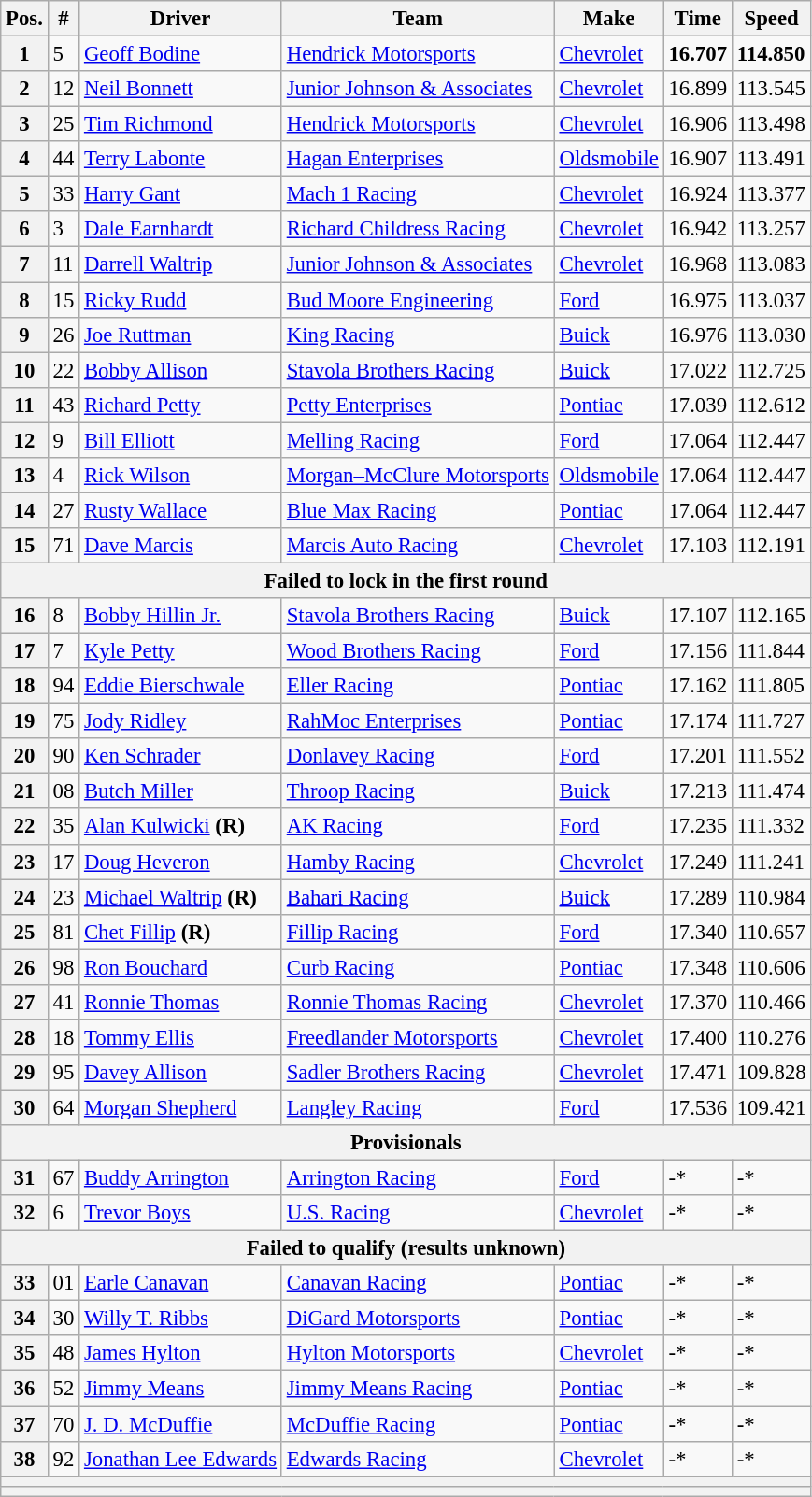<table class="wikitable" style="font-size:95%">
<tr>
<th>Pos.</th>
<th>#</th>
<th>Driver</th>
<th>Team</th>
<th>Make</th>
<th>Time</th>
<th>Speed</th>
</tr>
<tr>
<th>1</th>
<td>5</td>
<td><a href='#'>Geoff Bodine</a></td>
<td><a href='#'>Hendrick Motorsports</a></td>
<td><a href='#'>Chevrolet</a></td>
<td><strong>16.707</strong></td>
<td><strong>114.850</strong></td>
</tr>
<tr>
<th>2</th>
<td>12</td>
<td><a href='#'>Neil Bonnett</a></td>
<td><a href='#'>Junior Johnson & Associates</a></td>
<td><a href='#'>Chevrolet</a></td>
<td>16.899</td>
<td>113.545</td>
</tr>
<tr>
<th>3</th>
<td>25</td>
<td><a href='#'>Tim Richmond</a></td>
<td><a href='#'>Hendrick Motorsports</a></td>
<td><a href='#'>Chevrolet</a></td>
<td>16.906</td>
<td>113.498</td>
</tr>
<tr>
<th>4</th>
<td>44</td>
<td><a href='#'>Terry Labonte</a></td>
<td><a href='#'>Hagan Enterprises</a></td>
<td><a href='#'>Oldsmobile</a></td>
<td>16.907</td>
<td>113.491</td>
</tr>
<tr>
<th>5</th>
<td>33</td>
<td><a href='#'>Harry Gant</a></td>
<td><a href='#'>Mach 1 Racing</a></td>
<td><a href='#'>Chevrolet</a></td>
<td>16.924</td>
<td>113.377</td>
</tr>
<tr>
<th>6</th>
<td>3</td>
<td><a href='#'>Dale Earnhardt</a></td>
<td><a href='#'>Richard Childress Racing</a></td>
<td><a href='#'>Chevrolet</a></td>
<td>16.942</td>
<td>113.257</td>
</tr>
<tr>
<th>7</th>
<td>11</td>
<td><a href='#'>Darrell Waltrip</a></td>
<td><a href='#'>Junior Johnson & Associates</a></td>
<td><a href='#'>Chevrolet</a></td>
<td>16.968</td>
<td>113.083</td>
</tr>
<tr>
<th>8</th>
<td>15</td>
<td><a href='#'>Ricky Rudd</a></td>
<td><a href='#'>Bud Moore Engineering</a></td>
<td><a href='#'>Ford</a></td>
<td>16.975</td>
<td>113.037</td>
</tr>
<tr>
<th>9</th>
<td>26</td>
<td><a href='#'>Joe Ruttman</a></td>
<td><a href='#'>King Racing</a></td>
<td><a href='#'>Buick</a></td>
<td>16.976</td>
<td>113.030</td>
</tr>
<tr>
<th>10</th>
<td>22</td>
<td><a href='#'>Bobby Allison</a></td>
<td><a href='#'>Stavola Brothers Racing</a></td>
<td><a href='#'>Buick</a></td>
<td>17.022</td>
<td>112.725</td>
</tr>
<tr>
<th>11</th>
<td>43</td>
<td><a href='#'>Richard Petty</a></td>
<td><a href='#'>Petty Enterprises</a></td>
<td><a href='#'>Pontiac</a></td>
<td>17.039</td>
<td>112.612</td>
</tr>
<tr>
<th>12</th>
<td>9</td>
<td><a href='#'>Bill Elliott</a></td>
<td><a href='#'>Melling Racing</a></td>
<td><a href='#'>Ford</a></td>
<td>17.064</td>
<td>112.447</td>
</tr>
<tr>
<th>13</th>
<td>4</td>
<td><a href='#'>Rick Wilson</a></td>
<td><a href='#'>Morgan–McClure Motorsports</a></td>
<td><a href='#'>Oldsmobile</a></td>
<td>17.064</td>
<td>112.447</td>
</tr>
<tr>
<th>14</th>
<td>27</td>
<td><a href='#'>Rusty Wallace</a></td>
<td><a href='#'>Blue Max Racing</a></td>
<td><a href='#'>Pontiac</a></td>
<td>17.064</td>
<td>112.447</td>
</tr>
<tr>
<th>15</th>
<td>71</td>
<td><a href='#'>Dave Marcis</a></td>
<td><a href='#'>Marcis Auto Racing</a></td>
<td><a href='#'>Chevrolet</a></td>
<td>17.103</td>
<td>112.191</td>
</tr>
<tr>
<th colspan="7">Failed to lock in the first round</th>
</tr>
<tr>
<th>16</th>
<td>8</td>
<td><a href='#'>Bobby Hillin Jr.</a></td>
<td><a href='#'>Stavola Brothers Racing</a></td>
<td><a href='#'>Buick</a></td>
<td>17.107</td>
<td>112.165</td>
</tr>
<tr>
<th>17</th>
<td>7</td>
<td><a href='#'>Kyle Petty</a></td>
<td><a href='#'>Wood Brothers Racing</a></td>
<td><a href='#'>Ford</a></td>
<td>17.156</td>
<td>111.844</td>
</tr>
<tr>
<th>18</th>
<td>94</td>
<td><a href='#'>Eddie Bierschwale</a></td>
<td><a href='#'>Eller Racing</a></td>
<td><a href='#'>Pontiac</a></td>
<td>17.162</td>
<td>111.805</td>
</tr>
<tr>
<th>19</th>
<td>75</td>
<td><a href='#'>Jody Ridley</a></td>
<td><a href='#'>RahMoc Enterprises</a></td>
<td><a href='#'>Pontiac</a></td>
<td>17.174</td>
<td>111.727</td>
</tr>
<tr>
<th>20</th>
<td>90</td>
<td><a href='#'>Ken Schrader</a></td>
<td><a href='#'>Donlavey Racing</a></td>
<td><a href='#'>Ford</a></td>
<td>17.201</td>
<td>111.552</td>
</tr>
<tr>
<th>21</th>
<td>08</td>
<td><a href='#'>Butch Miller</a></td>
<td><a href='#'>Throop Racing</a></td>
<td><a href='#'>Buick</a></td>
<td>17.213</td>
<td>111.474</td>
</tr>
<tr>
<th>22</th>
<td>35</td>
<td><a href='#'>Alan Kulwicki</a> <strong>(R)</strong></td>
<td><a href='#'>AK Racing</a></td>
<td><a href='#'>Ford</a></td>
<td>17.235</td>
<td>111.332</td>
</tr>
<tr>
<th>23</th>
<td>17</td>
<td><a href='#'>Doug Heveron</a></td>
<td><a href='#'>Hamby Racing</a></td>
<td><a href='#'>Chevrolet</a></td>
<td>17.249</td>
<td>111.241</td>
</tr>
<tr>
<th>24</th>
<td>23</td>
<td><a href='#'>Michael Waltrip</a> <strong>(R)</strong></td>
<td><a href='#'>Bahari Racing</a></td>
<td><a href='#'>Buick</a></td>
<td>17.289</td>
<td>110.984</td>
</tr>
<tr>
<th>25</th>
<td>81</td>
<td><a href='#'>Chet Fillip</a> <strong>(R)</strong></td>
<td><a href='#'>Fillip Racing</a></td>
<td><a href='#'>Ford</a></td>
<td>17.340</td>
<td>110.657</td>
</tr>
<tr>
<th>26</th>
<td>98</td>
<td><a href='#'>Ron Bouchard</a></td>
<td><a href='#'>Curb Racing</a></td>
<td><a href='#'>Pontiac</a></td>
<td>17.348</td>
<td>110.606</td>
</tr>
<tr>
<th>27</th>
<td>41</td>
<td><a href='#'>Ronnie Thomas</a></td>
<td><a href='#'>Ronnie Thomas Racing</a></td>
<td><a href='#'>Chevrolet</a></td>
<td>17.370</td>
<td>110.466</td>
</tr>
<tr>
<th>28</th>
<td>18</td>
<td><a href='#'>Tommy Ellis</a></td>
<td><a href='#'>Freedlander Motorsports</a></td>
<td><a href='#'>Chevrolet</a></td>
<td>17.400</td>
<td>110.276</td>
</tr>
<tr>
<th>29</th>
<td>95</td>
<td><a href='#'>Davey Allison</a></td>
<td><a href='#'>Sadler Brothers Racing</a></td>
<td><a href='#'>Chevrolet</a></td>
<td>17.471</td>
<td>109.828</td>
</tr>
<tr>
<th>30</th>
<td>64</td>
<td><a href='#'>Morgan Shepherd</a></td>
<td><a href='#'>Langley Racing</a></td>
<td><a href='#'>Ford</a></td>
<td>17.536</td>
<td>109.421</td>
</tr>
<tr>
<th colspan="7">Provisionals</th>
</tr>
<tr>
<th>31</th>
<td>67</td>
<td><a href='#'>Buddy Arrington</a></td>
<td><a href='#'>Arrington Racing</a></td>
<td><a href='#'>Ford</a></td>
<td>-*</td>
<td>-*</td>
</tr>
<tr>
<th>32</th>
<td>6</td>
<td><a href='#'>Trevor Boys</a></td>
<td><a href='#'>U.S. Racing</a></td>
<td><a href='#'>Chevrolet</a></td>
<td>-*</td>
<td>-*</td>
</tr>
<tr>
<th colspan="7">Failed to qualify (results unknown)</th>
</tr>
<tr>
<th>33</th>
<td>01</td>
<td><a href='#'>Earle Canavan</a></td>
<td><a href='#'>Canavan Racing</a></td>
<td><a href='#'>Pontiac</a></td>
<td>-*</td>
<td>-*</td>
</tr>
<tr>
<th>34</th>
<td>30</td>
<td><a href='#'>Willy T. Ribbs</a></td>
<td><a href='#'>DiGard Motorsports</a></td>
<td><a href='#'>Pontiac</a></td>
<td>-*</td>
<td>-*</td>
</tr>
<tr>
<th>35</th>
<td>48</td>
<td><a href='#'>James Hylton</a></td>
<td><a href='#'>Hylton Motorsports</a></td>
<td><a href='#'>Chevrolet</a></td>
<td>-*</td>
<td>-*</td>
</tr>
<tr>
<th>36</th>
<td>52</td>
<td><a href='#'>Jimmy Means</a></td>
<td><a href='#'>Jimmy Means Racing</a></td>
<td><a href='#'>Pontiac</a></td>
<td>-*</td>
<td>-*</td>
</tr>
<tr>
<th>37</th>
<td>70</td>
<td><a href='#'>J. D. McDuffie</a></td>
<td><a href='#'>McDuffie Racing</a></td>
<td><a href='#'>Pontiac</a></td>
<td>-*</td>
<td>-*</td>
</tr>
<tr>
<th>38</th>
<td>92</td>
<td><a href='#'>Jonathan Lee Edwards</a></td>
<td><a href='#'>Edwards Racing</a></td>
<td><a href='#'>Chevrolet</a></td>
<td>-*</td>
<td>-*</td>
</tr>
<tr>
<th colspan="7"></th>
</tr>
<tr>
<th colspan="7"></th>
</tr>
</table>
